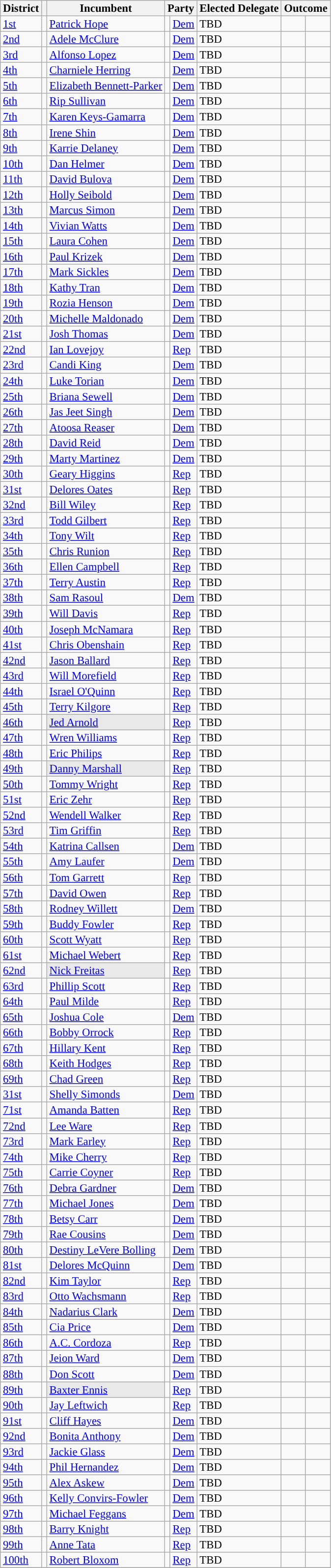<table class="sortable wikitable" style="font-size:95%;line-height:14px;">
<tr>
<th>District</th>
<th></th>
<th>Incumbent</th>
<th colspan="2">Party</th>
<th>Elected Delegate</th>
<th colspan="2">Outcome</th>
</tr>
<tr>
<td><a href='#'>1st</a></td>
<td></td>
<td><a href='#'>Patrick Hope</a></td>
<td style="background:"></td>
<td><a href='#'>Dem</a></td>
<td>TBD</td>
<td></td>
<td></td>
</tr>
<tr>
<td><a href='#'>2nd</a></td>
<td></td>
<td><a href='#'>Adele McClure</a></td>
<td style="background:"></td>
<td><a href='#'>Dem</a></td>
<td>TBD</td>
<td></td>
<td></td>
</tr>
<tr>
<td><a href='#'>3rd</a></td>
<td></td>
<td><a href='#'>Alfonso Lopez</a></td>
<td style="background:"></td>
<td><a href='#'>Dem</a></td>
<td>TBD</td>
<td></td>
<td></td>
</tr>
<tr>
<td><a href='#'>4th</a></td>
<td></td>
<td><a href='#'>Charniele Herring</a></td>
<td style="background:"></td>
<td><a href='#'>Dem</a></td>
<td>TBD</td>
<td></td>
<td></td>
</tr>
<tr>
<td><a href='#'>5th</a></td>
<td></td>
<td><a href='#'>Elizabeth Bennett-Parker</a></td>
<td style="background:"></td>
<td><a href='#'>Dem</a></td>
<td>TBD</td>
<td></td>
<td></td>
</tr>
<tr>
<td><a href='#'>6th</a></td>
<td></td>
<td><a href='#'>Rip Sullivan</a></td>
<td style="background:"></td>
<td><a href='#'>Dem</a></td>
<td>TBD</td>
<td></td>
<td></td>
</tr>
<tr>
<td><a href='#'>7th</a></td>
<td></td>
<td><a href='#'>Karen Keys-Gamarra</a></td>
<td style="background:"></td>
<td><a href='#'>Dem</a></td>
<td>TBD</td>
<td></td>
<td></td>
</tr>
<tr>
<td><a href='#'>8th</a></td>
<td></td>
<td><a href='#'>Irene Shin</a></td>
<td style="background:"></td>
<td><a href='#'>Dem</a></td>
<td>TBD</td>
<td></td>
<td></td>
</tr>
<tr>
<td><a href='#'>9th</a></td>
<td></td>
<td><a href='#'>Karrie Delaney</a></td>
<td style="background:"></td>
<td><a href='#'>Dem</a></td>
<td>TBD</td>
<td></td>
<td></td>
</tr>
<tr>
<td><a href='#'>10th</a></td>
<td></td>
<td><a href='#'>Dan Helmer</a></td>
<td style="background:"></td>
<td><a href='#'>Dem</a></td>
<td>TBD</td>
<td></td>
<td></td>
</tr>
<tr>
<td><a href='#'>11th</a></td>
<td></td>
<td><a href='#'>David Bulova</a></td>
<td style="background:"></td>
<td><a href='#'>Dem</a></td>
<td>TBD</td>
<td></td>
<td></td>
</tr>
<tr>
<td><a href='#'>12th</a></td>
<td></td>
<td><a href='#'>Holly Seibold</a></td>
<td style="background:"></td>
<td><a href='#'>Dem</a></td>
<td>TBD</td>
<td></td>
<td></td>
</tr>
<tr>
<td><a href='#'>13th</a></td>
<td></td>
<td><a href='#'>Marcus Simon</a></td>
<td style="background:"></td>
<td><a href='#'>Dem</a></td>
<td>TBD</td>
<td></td>
<td></td>
</tr>
<tr>
<td><a href='#'>14th</a></td>
<td></td>
<td><a href='#'>Vivian Watts</a></td>
<td style="background:"></td>
<td><a href='#'>Dem</a></td>
<td>TBD</td>
<td></td>
<td></td>
</tr>
<tr>
<td><a href='#'>15th</a></td>
<td></td>
<td><a href='#'>Laura Cohen</a></td>
<td style="background:"></td>
<td><a href='#'>Dem</a></td>
<td>TBD</td>
<td></td>
<td></td>
</tr>
<tr>
<td><a href='#'>16th</a></td>
<td></td>
<td><a href='#'>Paul Krizek</a></td>
<td style="background:"></td>
<td><a href='#'>Dem</a></td>
<td>TBD</td>
<td></td>
<td></td>
</tr>
<tr>
<td><a href='#'>17th</a></td>
<td></td>
<td><a href='#'>Mark Sickles</a></td>
<td style="background:"></td>
<td><a href='#'>Dem</a></td>
<td>TBD</td>
<td></td>
<td></td>
</tr>
<tr>
<td><a href='#'>18th</a></td>
<td></td>
<td><a href='#'>Kathy Tran</a></td>
<td style="background:"></td>
<td><a href='#'>Dem</a></td>
<td>TBD</td>
<td></td>
<td></td>
</tr>
<tr>
<td><a href='#'>19th</a></td>
<td></td>
<td><a href='#'>Rozia Henson</a></td>
<td style="background:"></td>
<td><a href='#'>Dem</a></td>
<td>TBD</td>
<td></td>
<td></td>
</tr>
<tr>
<td><a href='#'>20th</a></td>
<td></td>
<td><a href='#'>Michelle Maldonado</a></td>
<td style="background:"></td>
<td><a href='#'>Dem</a></td>
<td>TBD</td>
<td></td>
<td></td>
</tr>
<tr>
<td><a href='#'>21st</a></td>
<td></td>
<td><a href='#'>Josh Thomas</a></td>
<td style="background:"></td>
<td><a href='#'>Dem</a></td>
<td>TBD</td>
<td></td>
<td></td>
</tr>
<tr>
<td><a href='#'>22nd</a></td>
<td></td>
<td><a href='#'>Ian Lovejoy</a></td>
<td style="background:"></td>
<td><a href='#'>Rep</a></td>
<td>TBD</td>
<td></td>
<td></td>
</tr>
<tr>
<td><a href='#'>23rd</a></td>
<td></td>
<td><a href='#'>Candi King</a></td>
<td style="background:"></td>
<td><a href='#'>Dem</a></td>
<td>TBD</td>
<td></td>
<td></td>
</tr>
<tr>
<td><a href='#'>24th</a></td>
<td></td>
<td><a href='#'>Luke Torian</a></td>
<td style="background:"></td>
<td><a href='#'>Dem</a></td>
<td>TBD</td>
<td></td>
<td></td>
</tr>
<tr>
<td><a href='#'>25th</a></td>
<td></td>
<td><a href='#'>Briana Sewell</a></td>
<td style="background:"></td>
<td><a href='#'>Dem</a></td>
<td>TBD</td>
<td></td>
<td></td>
</tr>
<tr>
<td><a href='#'>26th</a></td>
<td></td>
<td><a href='#'>Jas Jeet Singh</a></td>
<td style="background:"></td>
<td><a href='#'>Dem</a></td>
<td>TBD</td>
<td></td>
<td></td>
</tr>
<tr>
<td><a href='#'>27th</a></td>
<td></td>
<td><a href='#'>Atoosa Reaser</a></td>
<td style="background:"></td>
<td><a href='#'>Dem</a></td>
<td>TBD</td>
<td></td>
<td></td>
</tr>
<tr>
<td><a href='#'>28th</a></td>
<td></td>
<td><a href='#'>David Reid</a></td>
<td style="background:"></td>
<td><a href='#'>Dem</a></td>
<td>TBD</td>
<td></td>
<td></td>
</tr>
<tr>
<td><a href='#'>29th</a></td>
<td></td>
<td><a href='#'>Marty Martinez</a></td>
<td style="background:"></td>
<td><a href='#'>Dem</a></td>
<td>TBD</td>
<td></td>
<td></td>
</tr>
<tr>
<td><a href='#'>30th</a></td>
<td></td>
<td><a href='#'>Geary Higgins</a></td>
<td style="background:"></td>
<td><a href='#'>Rep</a></td>
<td>TBD</td>
<td></td>
<td></td>
</tr>
<tr>
<td><a href='#'>31st</a></td>
<td></td>
<td><a href='#'>Delores Oates</a></td>
<td style="background:"></td>
<td><a href='#'>Rep</a></td>
<td>TBD</td>
<td></td>
<td></td>
</tr>
<tr>
<td><a href='#'>32nd</a></td>
<td></td>
<td><a href='#'>Bill Wiley</a></td>
<td style="background:"></td>
<td><a href='#'>Rep</a></td>
<td>TBD</td>
<td></td>
<td></td>
</tr>
<tr>
<td><a href='#'>33rd</a></td>
<td></td>
<td><a href='#'>Todd Gilbert</a></td>
<td style="background:"></td>
<td><a href='#'>Rep</a></td>
<td>TBD</td>
<td></td>
<td></td>
</tr>
<tr>
<td><a href='#'>34th</a></td>
<td></td>
<td><a href='#'>Tony Wilt</a></td>
<td style="background:"></td>
<td><a href='#'>Rep</a></td>
<td>TBD</td>
<td></td>
<td></td>
</tr>
<tr>
<td><a href='#'>35th</a></td>
<td></td>
<td><a href='#'>Chris Runion</a></td>
<td style="background:"></td>
<td><a href='#'>Rep</a></td>
<td>TBD</td>
<td></td>
<td></td>
</tr>
<tr>
<td><a href='#'>36th</a></td>
<td></td>
<td><a href='#'>Ellen Campbell</a></td>
<td style="background:"></td>
<td><a href='#'>Rep</a></td>
<td>TBD</td>
<td></td>
<td></td>
</tr>
<tr>
<td><a href='#'>37th</a></td>
<td></td>
<td><a href='#'>Terry Austin</a></td>
<td style="background:"></td>
<td><a href='#'>Rep</a></td>
<td>TBD</td>
<td></td>
<td></td>
</tr>
<tr>
<td><a href='#'>38th</a></td>
<td></td>
<td><a href='#'>Sam Rasoul</a></td>
<td style="background:"></td>
<td><a href='#'>Dem</a></td>
<td>TBD</td>
<td></td>
<td></td>
</tr>
<tr>
<td><a href='#'>39th</a></td>
<td></td>
<td><a href='#'>Will Davis</a></td>
<td style="background:"></td>
<td><a href='#'>Rep</a></td>
<td>TBD</td>
<td></td>
<td></td>
</tr>
<tr>
<td><a href='#'>40th</a></td>
<td></td>
<td><a href='#'>Joseph McNamara</a></td>
<td style="background:"></td>
<td><a href='#'>Rep</a></td>
<td>TBD</td>
<td></td>
<td></td>
</tr>
<tr>
<td><a href='#'>41st</a></td>
<td></td>
<td><a href='#'>Chris Obenshain</a></td>
<td style="background:"></td>
<td><a href='#'>Rep</a></td>
<td>TBD</td>
<td></td>
<td></td>
</tr>
<tr>
<td><a href='#'>42nd</a></td>
<td></td>
<td><a href='#'>Jason Ballard</a></td>
<td style="background:"></td>
<td><a href='#'>Rep</a></td>
<td>TBD</td>
<td></td>
<td></td>
</tr>
<tr>
<td><a href='#'>43rd</a></td>
<td></td>
<td><a href='#'>Will Morefield</a></td>
<td style="background:"></td>
<td><a href='#'>Rep</a></td>
<td>TBD</td>
<td></td>
<td></td>
</tr>
<tr>
<td><a href='#'>44th</a></td>
<td></td>
<td><a href='#'>Israel O'Quinn</a></td>
<td style="background:"></td>
<td><a href='#'>Rep</a></td>
<td>TBD</td>
<td></td>
<td></td>
</tr>
<tr>
<td><a href='#'>45th</a></td>
<td></td>
<td><a href='#'>Terry Kilgore</a></td>
<td style="background:"></td>
<td><a href='#'>Rep</a></td>
<td>TBD</td>
<td></td>
<td></td>
</tr>
<tr>
<td><a href='#'>46th</a></td>
<td></td>
<td style="background:#E9E9E9;"><a href='#'>Jed Arnold</a></td>
<td style="background:"></td>
<td><a href='#'>Rep</a></td>
<td>TBD</td>
<td></td>
<td></td>
</tr>
<tr>
<td><a href='#'>47th</a></td>
<td></td>
<td><a href='#'>Wren Williams</a></td>
<td style="background:"></td>
<td><a href='#'>Rep</a></td>
<td>TBD</td>
<td></td>
<td></td>
</tr>
<tr>
<td><a href='#'>48th</a></td>
<td></td>
<td><a href='#'>Eric Philips</a></td>
<td style="background:"></td>
<td><a href='#'>Rep</a></td>
<td>TBD</td>
<td></td>
<td></td>
</tr>
<tr>
<td><a href='#'>49th</a></td>
<td></td>
<td style="background:#E9E9E9;"><a href='#'>Danny Marshall</a></td>
<td style="background:"></td>
<td><a href='#'>Rep</a></td>
<td>TBD</td>
<td></td>
<td></td>
</tr>
<tr>
<td><a href='#'>50th</a></td>
<td></td>
<td><a href='#'>Tommy Wright</a></td>
<td style="background:"></td>
<td><a href='#'>Rep</a></td>
<td>TBD</td>
<td></td>
<td></td>
</tr>
<tr>
<td><a href='#'>51st</a></td>
<td></td>
<td><a href='#'>Eric Zehr</a></td>
<td style="background:"></td>
<td><a href='#'>Rep</a></td>
<td>TBD</td>
<td></td>
<td></td>
</tr>
<tr>
<td><a href='#'>52nd</a></td>
<td></td>
<td><a href='#'>Wendell Walker</a></td>
<td style="background:"></td>
<td><a href='#'>Rep</a></td>
<td>TBD</td>
<td></td>
<td></td>
</tr>
<tr>
<td><a href='#'>53rd</a></td>
<td></td>
<td><a href='#'>Tim Griffin</a></td>
<td style="background:"></td>
<td><a href='#'>Rep</a></td>
<td>TBD</td>
<td></td>
<td></td>
</tr>
<tr>
<td><a href='#'>54th</a></td>
<td></td>
<td><a href='#'>Katrina Callsen</a></td>
<td style="background:"></td>
<td><a href='#'>Dem</a></td>
<td>TBD</td>
<td></td>
<td></td>
</tr>
<tr>
<td><a href='#'>55th</a></td>
<td></td>
<td><a href='#'>Amy Laufer</a></td>
<td style="background:"></td>
<td><a href='#'>Dem</a></td>
<td>TBD</td>
<td></td>
<td></td>
</tr>
<tr>
<td><a href='#'>56th</a></td>
<td></td>
<td><a href='#'>Tom Garrett</a></td>
<td style="background:"></td>
<td><a href='#'>Rep</a></td>
<td>TBD</td>
<td></td>
<td></td>
</tr>
<tr>
<td><a href='#'>57th</a></td>
<td></td>
<td><a href='#'>David Owen</a></td>
<td style="background:"></td>
<td><a href='#'>Rep</a></td>
<td>TBD</td>
<td></td>
<td></td>
</tr>
<tr>
<td><a href='#'>58th</a></td>
<td></td>
<td><a href='#'>Rodney Willett</a></td>
<td style="background:"></td>
<td><a href='#'>Dem</a></td>
<td>TBD</td>
<td></td>
<td></td>
</tr>
<tr>
<td><a href='#'>59th</a></td>
<td></td>
<td><a href='#'>Buddy Fowler</a></td>
<td style="background:"></td>
<td><a href='#'>Rep</a></td>
<td>TBD</td>
<td></td>
<td></td>
</tr>
<tr>
<td><a href='#'>60th</a></td>
<td></td>
<td><a href='#'>Scott Wyatt</a></td>
<td style="background:"></td>
<td><a href='#'>Rep</a></td>
<td>TBD</td>
<td></td>
<td></td>
</tr>
<tr>
<td><a href='#'>61st</a></td>
<td></td>
<td><a href='#'>Michael Webert</a></td>
<td style="background:"></td>
<td><a href='#'>Rep</a></td>
<td>TBD</td>
<td></td>
<td></td>
</tr>
<tr>
<td><a href='#'>62nd</a></td>
<td></td>
<td style="background:#E9E9E9;"><a href='#'>Nick Freitas</a></td>
<td style="background:"></td>
<td><a href='#'>Rep</a></td>
<td>TBD</td>
<td></td>
<td></td>
</tr>
<tr>
<td><a href='#'>63rd</a></td>
<td></td>
<td><a href='#'>Phillip Scott</a></td>
<td style="background:"></td>
<td><a href='#'>Rep</a></td>
<td>TBD</td>
<td></td>
<td></td>
</tr>
<tr>
<td><a href='#'>64th</a></td>
<td></td>
<td><a href='#'>Paul Milde</a></td>
<td style="background:"></td>
<td><a href='#'>Rep</a></td>
<td>TBD</td>
<td></td>
<td></td>
</tr>
<tr>
<td><a href='#'>65th</a></td>
<td></td>
<td><a href='#'>Joshua Cole</a></td>
<td style="background:"></td>
<td><a href='#'>Dem</a></td>
<td>TBD</td>
<td></td>
<td></td>
</tr>
<tr>
<td><a href='#'>66th</a></td>
<td></td>
<td><a href='#'>Bobby Orrock</a></td>
<td style="background:"></td>
<td><a href='#'>Rep</a></td>
<td>TBD</td>
<td></td>
<td></td>
</tr>
<tr>
<td><a href='#'>67th</a></td>
<td></td>
<td><a href='#'>Hillary Kent</a></td>
<td style="background:"></td>
<td><a href='#'>Rep</a></td>
<td>TBD</td>
<td></td>
<td></td>
</tr>
<tr>
<td><a href='#'>68th</a></td>
<td></td>
<td><a href='#'>Keith Hodges</a></td>
<td style="background:"></td>
<td><a href='#'>Rep</a></td>
<td>TBD</td>
<td></td>
<td></td>
</tr>
<tr>
<td><a href='#'>69th</a></td>
<td></td>
<td><a href='#'>Chad Green</a></td>
<td style="background:"></td>
<td><a href='#'>Rep</a></td>
<td>TBD</td>
<td></td>
<td></td>
</tr>
<tr>
<td><a href='#'>31st</a></td>
<td></td>
<td><a href='#'>Shelly Simonds</a></td>
<td style="background:"></td>
<td><a href='#'>Dem</a></td>
<td>TBD</td>
<td></td>
<td></td>
</tr>
<tr>
<td><a href='#'>71st</a></td>
<td></td>
<td><a href='#'>Amanda Batten</a></td>
<td style="background:"></td>
<td><a href='#'>Rep</a></td>
<td>TBD</td>
<td></td>
<td></td>
</tr>
<tr>
<td><a href='#'>72nd</a></td>
<td></td>
<td><a href='#'>Lee Ware</a></td>
<td style="background:"></td>
<td><a href='#'>Rep</a></td>
<td>TBD</td>
<td></td>
<td></td>
</tr>
<tr>
<td><a href='#'>73rd</a></td>
<td></td>
<td><a href='#'>Mark Earley</a></td>
<td style="background:"></td>
<td><a href='#'>Rep</a></td>
<td>TBD</td>
<td></td>
<td></td>
</tr>
<tr>
<td><a href='#'>74th</a></td>
<td></td>
<td><a href='#'>Mike Cherry</a></td>
<td style="background:"></td>
<td><a href='#'>Rep</a></td>
<td>TBD</td>
<td></td>
<td></td>
</tr>
<tr>
<td><a href='#'>75th</a></td>
<td></td>
<td><a href='#'>Carrie Coyner</a></td>
<td style="background:"></td>
<td><a href='#'>Rep</a></td>
<td>TBD</td>
<td></td>
<td></td>
</tr>
<tr>
<td><a href='#'>76th</a></td>
<td></td>
<td><a href='#'>Debra Gardner</a></td>
<td style="background:"></td>
<td><a href='#'>Dem</a></td>
<td>TBD</td>
<td></td>
<td></td>
</tr>
<tr>
<td><a href='#'>77th</a></td>
<td></td>
<td><a href='#'>Michael Jones</a></td>
<td style="background:"></td>
<td><a href='#'>Dem</a></td>
<td>TBD</td>
<td></td>
<td></td>
</tr>
<tr>
<td><a href='#'>78th</a></td>
<td></td>
<td><a href='#'>Betsy Carr</a></td>
<td style="background:"></td>
<td><a href='#'>Dem</a></td>
<td>TBD</td>
<td></td>
<td></td>
</tr>
<tr>
<td><a href='#'>79th</a></td>
<td></td>
<td><a href='#'>Rae Cousins</a></td>
<td style="background:"></td>
<td><a href='#'>Dem</a></td>
<td>TBD</td>
<td></td>
<td></td>
</tr>
<tr>
<td><a href='#'>80th</a></td>
<td></td>
<td><a href='#'>Destiny LeVere Bolling</a></td>
<td style="background:"></td>
<td><a href='#'>Dem</a></td>
<td>TBD</td>
<td></td>
<td></td>
</tr>
<tr>
<td><a href='#'>81st</a></td>
<td></td>
<td><a href='#'>Delores McQuinn</a></td>
<td style="background:"></td>
<td><a href='#'>Dem</a></td>
<td>TBD</td>
<td></td>
<td></td>
</tr>
<tr>
<td><a href='#'>82nd</a></td>
<td></td>
<td><a href='#'>Kim Taylor</a></td>
<td style="background:"></td>
<td><a href='#'>Rep</a></td>
<td>TBD</td>
<td></td>
<td></td>
</tr>
<tr>
<td><a href='#'>83rd</a></td>
<td></td>
<td><a href='#'>Otto Wachsmann</a></td>
<td style="background:"></td>
<td><a href='#'>Rep</a></td>
<td>TBD</td>
<td></td>
<td></td>
</tr>
<tr>
<td><a href='#'>84th</a></td>
<td></td>
<td><a href='#'>Nadarius Clark</a></td>
<td style="background:"></td>
<td><a href='#'>Dem</a></td>
<td>TBD</td>
<td></td>
<td></td>
</tr>
<tr>
<td><a href='#'>85th</a></td>
<td></td>
<td><a href='#'>Cia Price</a></td>
<td style="background:"></td>
<td><a href='#'>Dem</a></td>
<td>TBD</td>
<td></td>
<td></td>
</tr>
<tr>
<td><a href='#'>86th</a></td>
<td></td>
<td><a href='#'>A.C. Cordoza</a></td>
<td style="background:"></td>
<td><a href='#'>Rep</a></td>
<td>TBD</td>
<td></td>
<td></td>
</tr>
<tr>
<td><a href='#'>87th</a></td>
<td></td>
<td><a href='#'>Jeion Ward</a></td>
<td style="background:"></td>
<td><a href='#'>Dem</a></td>
<td>TBD</td>
<td></td>
<td></td>
</tr>
<tr>
<td><a href='#'>88th</a></td>
<td></td>
<td><a href='#'>Don Scott</a></td>
<td style="background:"></td>
<td><a href='#'>Dem</a></td>
<td>TBD</td>
<td></td>
<td></td>
</tr>
<tr>
<td><a href='#'>89th</a></td>
<td></td>
<td style="background:#E9E9E9;"><a href='#'>Baxter Ennis</a></td>
<td style="background:"></td>
<td><a href='#'>Rep</a></td>
<td>TBD</td>
<td></td>
<td></td>
</tr>
<tr>
<td><a href='#'>90th</a></td>
<td></td>
<td><a href='#'>Jay Leftwich</a></td>
<td style="background:"></td>
<td><a href='#'>Rep</a></td>
<td>TBD</td>
<td></td>
<td></td>
</tr>
<tr>
<td><a href='#'>91st</a></td>
<td></td>
<td><a href='#'>Cliff Hayes</a></td>
<td style="background:"></td>
<td><a href='#'>Dem</a></td>
<td>TBD</td>
<td></td>
<td></td>
</tr>
<tr>
<td><a href='#'>92nd</a></td>
<td></td>
<td><a href='#'>Bonita Anthony</a></td>
<td style="background:"></td>
<td><a href='#'>Dem</a></td>
<td>TBD</td>
<td></td>
<td></td>
</tr>
<tr>
<td><a href='#'>93rd</a></td>
<td></td>
<td><a href='#'>Jackie Glass</a></td>
<td style="background:"></td>
<td><a href='#'>Dem</a></td>
<td>TBD</td>
<td></td>
<td></td>
</tr>
<tr>
<td><a href='#'>94th</a></td>
<td></td>
<td><a href='#'>Phil Hernandez</a></td>
<td style="background:"></td>
<td><a href='#'>Dem</a></td>
<td>TBD</td>
<td></td>
<td></td>
</tr>
<tr>
<td><a href='#'>95th</a></td>
<td></td>
<td><a href='#'>Alex Askew</a></td>
<td style="background:"></td>
<td><a href='#'>Dem</a></td>
<td>TBD</td>
<td></td>
<td></td>
</tr>
<tr>
<td><a href='#'>96th</a></td>
<td></td>
<td><a href='#'>Kelly Convirs-Fowler</a></td>
<td style="background:"></td>
<td><a href='#'>Dem</a></td>
<td>TBD</td>
<td></td>
<td></td>
</tr>
<tr>
<td><a href='#'>97th</a></td>
<td></td>
<td><a href='#'>Michael Feggans</a></td>
<td style="background:"></td>
<td><a href='#'>Dem</a></td>
<td>TBD</td>
<td></td>
<td></td>
</tr>
<tr>
<td><a href='#'>98th</a></td>
<td></td>
<td><a href='#'>Barry Knight</a></td>
<td style="background:"></td>
<td><a href='#'>Rep</a></td>
<td>TBD</td>
<td></td>
<td></td>
</tr>
<tr>
<td><a href='#'>99th</a></td>
<td></td>
<td><a href='#'>Anne Tata</a></td>
<td style="background:"></td>
<td><a href='#'>Rep</a></td>
<td>TBD</td>
<td></td>
<td></td>
</tr>
<tr>
<td><a href='#'>100th</a></td>
<td></td>
<td><a href='#'>Robert Bloxom</a></td>
<td style="background:"></td>
<td><a href='#'>Rep</a></td>
<td>TBD</td>
<td></td>
<td></td>
</tr>
<tr>
</tr>
</table>
